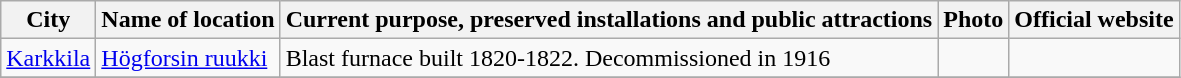<table class="wikitable">
<tr>
<th>City</th>
<th>Name of location</th>
<th>Current purpose, preserved installations and public attractions</th>
<th>Photo</th>
<th>Official website</th>
</tr>
<tr>
<td><a href='#'>Karkkila</a></td>
<td><a href='#'>Högforsin ruukki</a></td>
<td>Blast furnace built 1820-1822. Decommissioned in 1916</td>
<td></td>
<td></td>
</tr>
<tr>
</tr>
</table>
